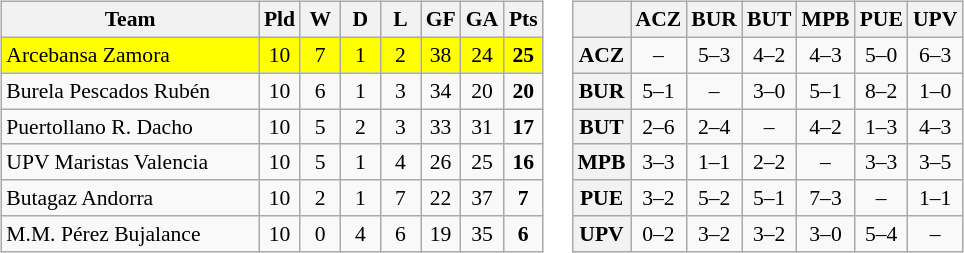<table>
<tr>
<td><br><table class="wikitable" style="text-align: center; font-size: 90%;">
<tr>
<th width=165>Team</th>
<th width=20>Pld</th>
<th width=20>W</th>
<th width=20>D</th>
<th width=20>L</th>
<th width=20>GF</th>
<th width=20>GA</th>
<th width=20>Pts</th>
</tr>
<tr bgcolor="#FFFF00">
<td align="left">Arcebansa Zamora</td>
<td>10</td>
<td>7</td>
<td>1</td>
<td>2</td>
<td>38</td>
<td>24</td>
<td><strong>25</strong></td>
</tr>
<tr>
<td align="left">Burela Pescados Rubén</td>
<td>10</td>
<td>6</td>
<td>1</td>
<td>3</td>
<td>34</td>
<td>20</td>
<td><strong>20</strong></td>
</tr>
<tr>
<td align="left">Puertollano R. Dacho</td>
<td>10</td>
<td>5</td>
<td>2</td>
<td>3</td>
<td>33</td>
<td>31</td>
<td><strong>17</strong></td>
</tr>
<tr>
<td align="left">UPV Maristas Valencia</td>
<td>10</td>
<td>5</td>
<td>1</td>
<td>4</td>
<td>26</td>
<td>25</td>
<td><strong>16</strong></td>
</tr>
<tr>
<td align="left">Butagaz Andorra</td>
<td>10</td>
<td>2</td>
<td>1</td>
<td>7</td>
<td>22</td>
<td>37</td>
<td><strong>7</strong></td>
</tr>
<tr>
<td align="left">M.M. Pérez Bujalance</td>
<td>10</td>
<td>0</td>
<td>4</td>
<td>6</td>
<td>19</td>
<td>35</td>
<td><strong>6</strong></td>
</tr>
</table>
</td>
<td><br><table class="wikitable" style="text-align:center; font-size:90%;">
<tr>
<th> </th>
<th>ACZ</th>
<th>BUR</th>
<th>BUT</th>
<th>MPB</th>
<th>PUE</th>
<th>UPV</th>
</tr>
<tr>
<th align="left">ACZ</th>
<td>–</td>
<td>5–3</td>
<td>4–2</td>
<td>4–3</td>
<td>5–0</td>
<td>6–3</td>
</tr>
<tr>
<th align="left">BUR</th>
<td>5–1</td>
<td>–</td>
<td>3–0</td>
<td>5–1</td>
<td>8–2</td>
<td>1–0</td>
</tr>
<tr>
<th align="left">BUT</th>
<td>2–6</td>
<td>2–4</td>
<td>–</td>
<td>4–2</td>
<td>1–3</td>
<td>4–3</td>
</tr>
<tr>
<th align="left">MPB</th>
<td>3–3</td>
<td>1–1</td>
<td>2–2</td>
<td>–</td>
<td>3–3</td>
<td>3–5</td>
</tr>
<tr>
<th align="left">PUE</th>
<td>3–2</td>
<td>5–2</td>
<td>5–1</td>
<td>7–3</td>
<td>–</td>
<td>1–1</td>
</tr>
<tr>
<th align="left">UPV</th>
<td>0–2</td>
<td>3–2</td>
<td>3–2</td>
<td>3–0</td>
<td>5–4</td>
<td>–</td>
</tr>
</table>
</td>
</tr>
</table>
